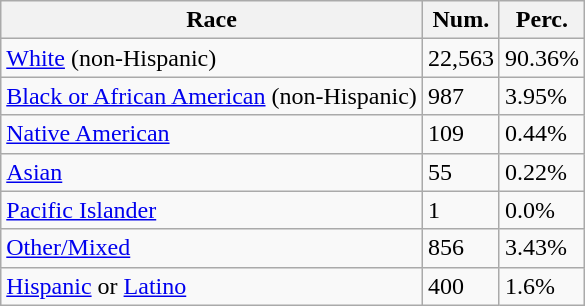<table class="wikitable">
<tr>
<th>Race</th>
<th>Num.</th>
<th>Perc.</th>
</tr>
<tr>
<td><a href='#'>White</a> (non-Hispanic)</td>
<td>22,563</td>
<td>90.36%</td>
</tr>
<tr>
<td><a href='#'>Black or African American</a> (non-Hispanic)</td>
<td>987</td>
<td>3.95%</td>
</tr>
<tr>
<td><a href='#'>Native American</a></td>
<td>109</td>
<td>0.44%</td>
</tr>
<tr>
<td><a href='#'>Asian</a></td>
<td>55</td>
<td>0.22%</td>
</tr>
<tr>
<td><a href='#'>Pacific Islander</a></td>
<td>1</td>
<td>0.0%</td>
</tr>
<tr>
<td><a href='#'>Other/Mixed</a></td>
<td>856</td>
<td>3.43%</td>
</tr>
<tr>
<td><a href='#'>Hispanic</a> or <a href='#'>Latino</a></td>
<td>400</td>
<td>1.6%</td>
</tr>
</table>
